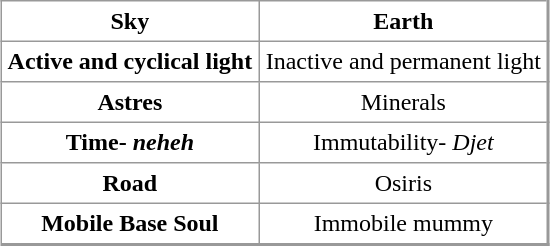<table align="center" rules="all" cellspacing="0" cellpadding="4" style="border: 1px solid #999; border-right: 2px solid #999; border-bottom:2px solid #999; text-align:center; background: #FFFFFF">
<tr>
<th>Sky</th>
<th>Earth</th>
</tr>
<tr>
<th>Active and cyclical light</th>
<td>Inactive and permanent light</td>
</tr>
<tr>
<th>Astres</th>
<td>Minerals</td>
</tr>
<tr>
<th>Time- <em>neheh</em></th>
<td>Immutability- <em>Djet</em></td>
</tr>
<tr>
<th>Road</th>
<td>Osiris</td>
</tr>
<tr>
<th>Mobile Base Soul</th>
<td>Immobile mummy</td>
</tr>
</table>
